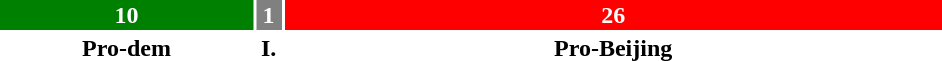<table style="width:50%; text-align:center;">
<tr style="color:white;">
<td style="background:green; width:27.03%;"><strong>10</strong></td>
<td style="background:gray; width:2.7%;"><strong>1</strong></td>
<td style="background:red; width:70.27%;"><strong>26</strong></td>
</tr>
<tr>
<td><span><strong>Pro-dem</strong></span></td>
<td><span><strong>I.</strong></span></td>
<td><span><strong>Pro-Beijing</strong></span></td>
</tr>
</table>
